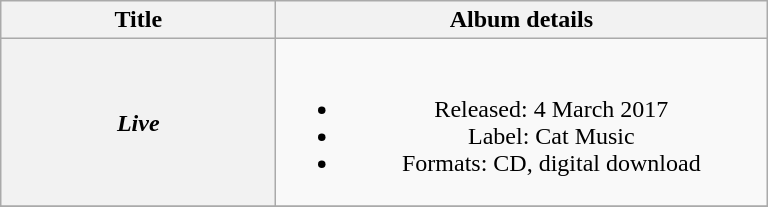<table class="wikitable plainrowheaders" style="text-align:center;">
<tr>
<th scope="col" rowspan="1" style="width:11em;">Title</th>
<th scope="col" rowspan="1" style="width:20em;">Album details</th>
</tr>
<tr>
<th scope="row"><em>Live</em></th>
<td><br><ul><li>Released: 4 March 2017</li><li>Label: Cat Music</li><li>Formats: CD, digital download</li></ul></td>
</tr>
<tr>
</tr>
</table>
